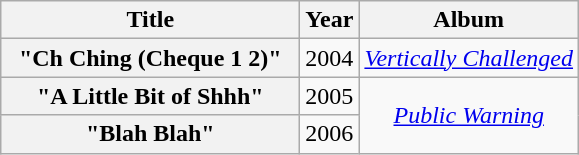<table class="wikitable plainrowheaders" style="text-align:center;">
<tr>
<th scope="col" style="width:12em;">Title</th>
<th scope="col">Year</th>
<th scope="col">Album</th>
</tr>
<tr>
<th scope="row">"Ch Ching (Cheque 1 2)"</th>
<td>2004</td>
<td><em><a href='#'>Vertically Challenged</a></em></td>
</tr>
<tr>
<th scope="row">"A Little Bit of Shhh"</th>
<td>2005</td>
<td rowspan="2"><em><a href='#'>Public Warning</a></em></td>
</tr>
<tr>
<th scope="row">"Blah Blah"</th>
<td>2006</td>
</tr>
</table>
